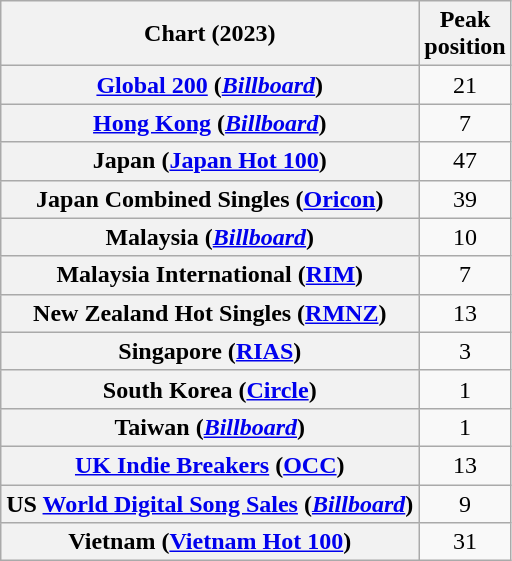<table class="wikitable sortable plainrowheaders" style="text-align:center">
<tr>
<th scope="col">Chart (2023)</th>
<th scope="col">Peak<br>position</th>
</tr>
<tr>
<th scope="row"><a href='#'>Global 200</a> (<em><a href='#'>Billboard</a></em>)</th>
<td>21</td>
</tr>
<tr>
<th scope="row"><a href='#'>Hong Kong</a> (<em><a href='#'>Billboard</a></em>)</th>
<td>7</td>
</tr>
<tr>
<th scope="row">Japan (<a href='#'>Japan Hot 100</a>)</th>
<td>47</td>
</tr>
<tr>
<th scope="row">Japan Combined Singles (<a href='#'>Oricon</a>)</th>
<td>39</td>
</tr>
<tr>
<th scope="row">Malaysia (<em><a href='#'>Billboard</a></em>)</th>
<td>10</td>
</tr>
<tr>
<th scope="row">Malaysia International (<a href='#'>RIM</a>)</th>
<td>7</td>
</tr>
<tr>
<th scope="row">New Zealand Hot Singles (<a href='#'>RMNZ</a>)</th>
<td>13</td>
</tr>
<tr>
<th scope="row">Singapore (<a href='#'>RIAS</a>)</th>
<td>3</td>
</tr>
<tr>
<th scope="row">South Korea (<a href='#'>Circle</a>)</th>
<td>1</td>
</tr>
<tr>
<th scope="row">Taiwan (<em><a href='#'>Billboard</a></em>)</th>
<td>1</td>
</tr>
<tr>
<th scope="row"><a href='#'>UK Indie Breakers</a> (<a href='#'>OCC</a>)</th>
<td>13</td>
</tr>
<tr>
<th scope="row">US <a href='#'>World Digital Song Sales</a> (<em><a href='#'>Billboard</a></em>)</th>
<td>9</td>
</tr>
<tr>
<th scope="row">Vietnam (<a href='#'>Vietnam Hot 100</a>)</th>
<td>31</td>
</tr>
</table>
